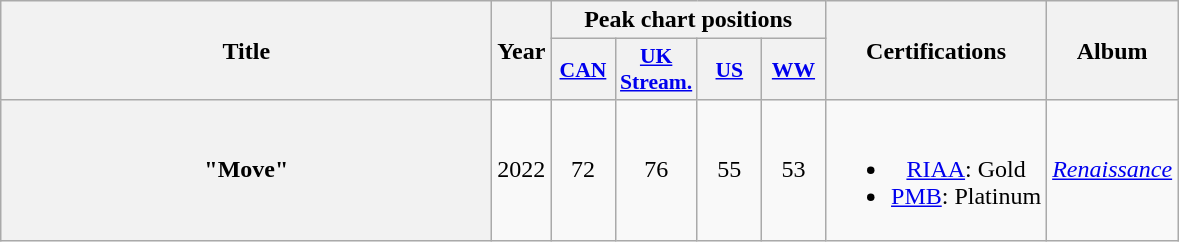<table class="wikitable plainrowheaders" style="text-align:center;">
<tr>
<th scope="col" rowspan="2" style="width:20em;">Title</th>
<th scope="col" rowspan="2" style="width:1em;">Year</th>
<th scope="col" colspan="4">Peak chart positions</th>
<th rowspan="2">Certifications</th>
<th rowspan="2" scope="col">Album</th>
</tr>
<tr>
<th scope="col" style="width:2.5em;font-size:90%;"><a href='#'>CAN</a><br></th>
<th scope="col" style="width:2.5em;font-size:90%;"><a href='#'>UK<br> Stream.</a><br></th>
<th scope="col" style="width:2.5em;font-size:90%;"><a href='#'>US</a><br></th>
<th scope="col" style="width:2.5em;font-size:90%;"><a href='#'>WW</a><br></th>
</tr>
<tr>
<th scope="row">"Move"<br></th>
<td>2022</td>
<td>72</td>
<td>76</td>
<td>55</td>
<td>53</td>
<td><br><ul><li><a href='#'>RIAA</a>: Gold</li><li><a href='#'>PMB</a>: Platinum</li></ul></td>
<td><em><a href='#'>Renaissance</a></em></td>
</tr>
</table>
